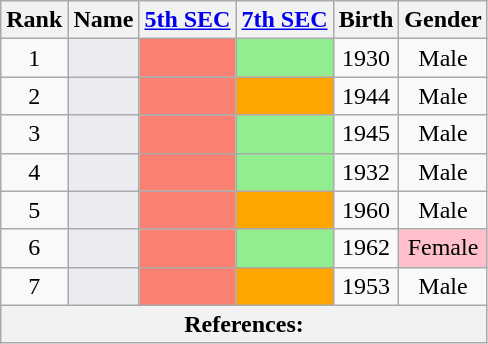<table class="wikitable sortable" style=text-align:center>
<tr>
<th>Rank</th>
<th>Name</th>
<th unsortable><a href='#'>5th SEC</a></th>
<th unsortable><a href='#'>7th SEC</a></th>
<th>Birth</th>
<th>Gender</th>
</tr>
<tr>
<td>1</td>
<td bgcolor = #EAECF0></td>
<td bgcolor = Salmon></td>
<td bgcolor = LightGreen></td>
<td>1930</td>
<td>Male</td>
</tr>
<tr>
<td>2</td>
<td bgcolor = #EAECF0></td>
<td bgcolor = Salmon></td>
<td bgcolor = Orange></td>
<td>1944</td>
<td>Male</td>
</tr>
<tr>
<td>3</td>
<td bgcolor = #EAECF0></td>
<td bgcolor = Salmon></td>
<td bgcolor = LightGreen></td>
<td>1945</td>
<td>Male</td>
</tr>
<tr>
<td>4</td>
<td bgcolor = #EAECF0></td>
<td bgcolor = Salmon></td>
<td bgcolor = LightGreen></td>
<td>1932</td>
<td>Male</td>
</tr>
<tr>
<td>5</td>
<td bgcolor = #EAECF0></td>
<td bgcolor = Salmon></td>
<td bgcolor = Orange></td>
<td>1960</td>
<td>Male</td>
</tr>
<tr>
<td>6</td>
<td bgcolor = #EAECF0></td>
<td bgcolor = Salmon></td>
<td bgcolor = LightGreen></td>
<td>1962</td>
<td bgcolor = Pink>Female</td>
</tr>
<tr>
<td>7</td>
<td bgcolor = #EAECF0></td>
<td bgcolor = Salmon></td>
<td bgcolor = Orange></td>
<td>1953</td>
<td>Male</td>
</tr>
<tr class=sortbottom>
<th colspan = "7" align = left><strong>References:</strong><br></th>
</tr>
</table>
